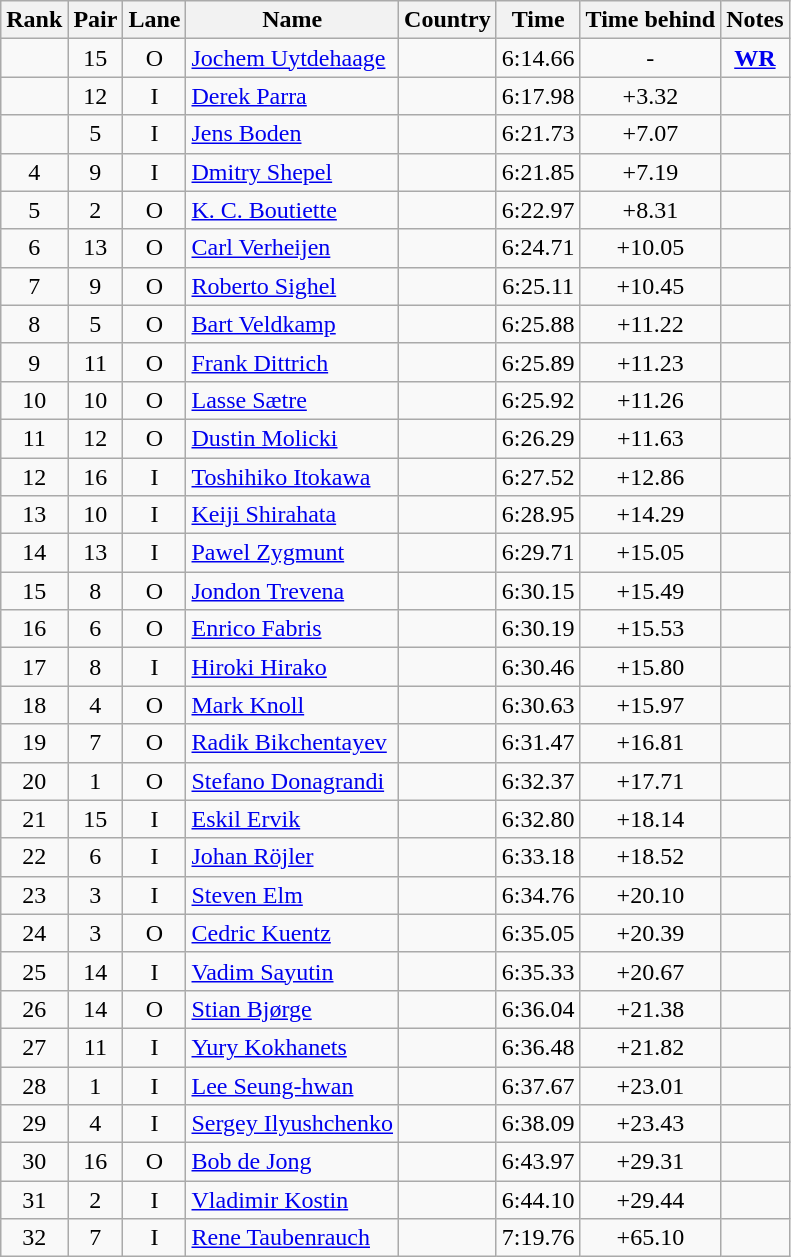<table class="wikitable sortable" style="text-align:center">
<tr>
<th>Rank</th>
<th>Pair</th>
<th>Lane</th>
<th>Name</th>
<th>Country</th>
<th>Time</th>
<th>Time behind</th>
<th>Notes</th>
</tr>
<tr>
<td></td>
<td>15</td>
<td>O</td>
<td align="left"><a href='#'>Jochem Uytdehaage</a></td>
<td align="left"></td>
<td>6:14.66</td>
<td>-</td>
<td><strong><a href='#'>WR</a></strong></td>
</tr>
<tr>
<td></td>
<td>12</td>
<td>I</td>
<td align="left"><a href='#'>Derek Parra</a></td>
<td align="left"></td>
<td>6:17.98</td>
<td>+3.32</td>
<td></td>
</tr>
<tr>
<td></td>
<td>5</td>
<td>I</td>
<td align="left"><a href='#'>Jens Boden</a></td>
<td align="left"></td>
<td>6:21.73</td>
<td>+7.07</td>
<td></td>
</tr>
<tr>
<td>4</td>
<td>9</td>
<td>I</td>
<td align="left"><a href='#'>Dmitry Shepel</a></td>
<td align="left"></td>
<td>6:21.85</td>
<td>+7.19</td>
<td></td>
</tr>
<tr>
<td>5</td>
<td>2</td>
<td>O</td>
<td align="left"><a href='#'>K. C. Boutiette</a></td>
<td align="left"></td>
<td>6:22.97</td>
<td>+8.31</td>
<td></td>
</tr>
<tr>
<td>6</td>
<td>13</td>
<td>O</td>
<td align="left"><a href='#'>Carl Verheijen</a></td>
<td align="left"></td>
<td>6:24.71</td>
<td>+10.05</td>
<td></td>
</tr>
<tr>
<td>7</td>
<td>9</td>
<td>O</td>
<td align="left"><a href='#'>Roberto Sighel</a></td>
<td align="left"></td>
<td>6:25.11</td>
<td>+10.45</td>
<td></td>
</tr>
<tr>
<td>8</td>
<td>5</td>
<td>O</td>
<td align="left"><a href='#'>Bart Veldkamp</a></td>
<td align="left"></td>
<td>6:25.88</td>
<td>+11.22</td>
<td></td>
</tr>
<tr>
<td>9</td>
<td>11</td>
<td>O</td>
<td align="left"><a href='#'>Frank Dittrich</a></td>
<td align="left"></td>
<td>6:25.89</td>
<td>+11.23</td>
<td></td>
</tr>
<tr>
<td>10</td>
<td>10</td>
<td>O</td>
<td align="left"><a href='#'>Lasse Sætre</a></td>
<td align="left"></td>
<td>6:25.92</td>
<td>+11.26</td>
<td></td>
</tr>
<tr>
<td>11</td>
<td>12</td>
<td>O</td>
<td align="left"><a href='#'>Dustin Molicki</a></td>
<td align="left"></td>
<td>6:26.29</td>
<td>+11.63</td>
<td></td>
</tr>
<tr>
<td>12</td>
<td>16</td>
<td>I</td>
<td align="left"><a href='#'>Toshihiko Itokawa</a></td>
<td align="left"></td>
<td>6:27.52</td>
<td>+12.86</td>
<td></td>
</tr>
<tr>
<td>13</td>
<td>10</td>
<td>I</td>
<td align="left"><a href='#'>Keiji Shirahata</a></td>
<td align="left"></td>
<td>6:28.95</td>
<td>+14.29</td>
<td></td>
</tr>
<tr>
<td>14</td>
<td>13</td>
<td>I</td>
<td align="left"><a href='#'>Pawel Zygmunt</a></td>
<td align="left"></td>
<td>6:29.71</td>
<td>+15.05</td>
<td></td>
</tr>
<tr>
<td>15</td>
<td>8</td>
<td>O</td>
<td align="left"><a href='#'>Jondon Trevena</a></td>
<td align="left"></td>
<td>6:30.15</td>
<td>+15.49</td>
<td></td>
</tr>
<tr>
<td>16</td>
<td>6</td>
<td>O</td>
<td align="left"><a href='#'>Enrico Fabris</a></td>
<td align="left"></td>
<td>6:30.19</td>
<td>+15.53</td>
<td></td>
</tr>
<tr>
<td>17</td>
<td>8</td>
<td>I</td>
<td align="left"><a href='#'>Hiroki Hirako</a></td>
<td align="left"></td>
<td>6:30.46</td>
<td>+15.80</td>
<td></td>
</tr>
<tr>
<td>18</td>
<td>4</td>
<td>O</td>
<td align="left"><a href='#'>Mark Knoll</a></td>
<td align="left"></td>
<td>6:30.63</td>
<td>+15.97</td>
<td></td>
</tr>
<tr>
<td>19</td>
<td>7</td>
<td>O</td>
<td align="left"><a href='#'>Radik Bikchentayev</a></td>
<td align="left"></td>
<td>6:31.47</td>
<td>+16.81</td>
<td></td>
</tr>
<tr>
<td>20</td>
<td>1</td>
<td>O</td>
<td align="left"><a href='#'>Stefano Donagrandi</a></td>
<td align="left"></td>
<td>6:32.37</td>
<td>+17.71</td>
<td></td>
</tr>
<tr>
<td>21</td>
<td>15</td>
<td>I</td>
<td align="left"><a href='#'>Eskil Ervik</a></td>
<td align="left"></td>
<td>6:32.80</td>
<td>+18.14</td>
<td></td>
</tr>
<tr>
<td>22</td>
<td>6</td>
<td>I</td>
<td align="left"><a href='#'>Johan Röjler</a></td>
<td align="left"></td>
<td>6:33.18</td>
<td>+18.52</td>
<td></td>
</tr>
<tr>
<td>23</td>
<td>3</td>
<td>I</td>
<td align="left"><a href='#'>Steven Elm</a></td>
<td align="left"></td>
<td>6:34.76</td>
<td>+20.10</td>
<td></td>
</tr>
<tr>
<td>24</td>
<td>3</td>
<td>O</td>
<td align="left"><a href='#'>Cedric Kuentz</a></td>
<td align="left"></td>
<td>6:35.05</td>
<td>+20.39</td>
<td></td>
</tr>
<tr>
<td>25</td>
<td>14</td>
<td>I</td>
<td align="left"><a href='#'>Vadim Sayutin</a></td>
<td align="left"></td>
<td>6:35.33</td>
<td>+20.67</td>
<td></td>
</tr>
<tr>
<td>26</td>
<td>14</td>
<td>O</td>
<td align="left"><a href='#'>Stian Bjørge</a></td>
<td align="left"></td>
<td>6:36.04</td>
<td>+21.38</td>
<td></td>
</tr>
<tr>
<td>27</td>
<td>11</td>
<td>I</td>
<td align="left"><a href='#'>Yury Kokhanets</a></td>
<td align="left"></td>
<td>6:36.48</td>
<td>+21.82</td>
<td></td>
</tr>
<tr>
<td>28</td>
<td>1</td>
<td>I</td>
<td align="left"><a href='#'>Lee Seung-hwan</a></td>
<td align="left"></td>
<td>6:37.67</td>
<td>+23.01</td>
<td></td>
</tr>
<tr>
<td>29</td>
<td>4</td>
<td>I</td>
<td align="left"><a href='#'>Sergey Ilyushchenko</a></td>
<td align="left"></td>
<td>6:38.09</td>
<td>+23.43</td>
<td></td>
</tr>
<tr>
<td>30</td>
<td>16</td>
<td>O</td>
<td align="left"><a href='#'>Bob de Jong</a></td>
<td align="left"></td>
<td>6:43.97</td>
<td>+29.31</td>
<td></td>
</tr>
<tr>
<td>31</td>
<td>2</td>
<td>I</td>
<td align="left"><a href='#'>Vladimir Kostin</a></td>
<td align="left"></td>
<td>6:44.10</td>
<td>+29.44</td>
<td></td>
</tr>
<tr>
<td>32</td>
<td>7</td>
<td>I</td>
<td align="left"><a href='#'>Rene Taubenrauch</a></td>
<td align="left"></td>
<td>7:19.76</td>
<td>+65.10</td>
<td></td>
</tr>
</table>
